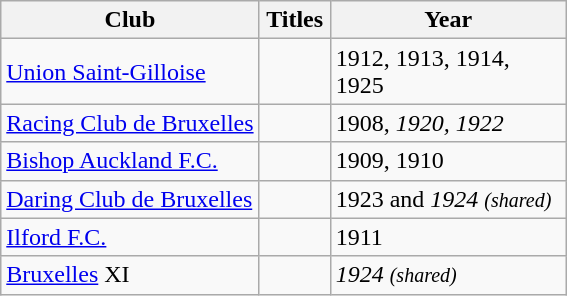<table class="wikitable sortable">
<tr>
<th>Club</th>
<th width=40px>Titles</th>
<th width=150px>Year</th>
</tr>
<tr>
<td> <a href='#'>Union Saint-Gilloise</a></td>
<td></td>
<td>1912, 1913, 1914, 1925</td>
</tr>
<tr>
<td> <a href='#'>Racing Club de Bruxelles</a></td>
<td></td>
<td>1908, <em>1920, 1922</em> </td>
</tr>
<tr>
<td> <a href='#'>Bishop Auckland F.C.</a></td>
<td></td>
<td>1909, 1910</td>
</tr>
<tr>
<td> <a href='#'>Daring Club de Bruxelles</a></td>
<td></td>
<td>1923 and <em>1924 <small>(shared)</small></em></td>
</tr>
<tr>
<td> <a href='#'>Ilford F.C.</a></td>
<td></td>
<td>1911</td>
</tr>
<tr>
<td> <a href='#'>Bruxelles</a> XI </td>
<td></td>
<td><em>1924 <small>(shared)</small></em></td>
</tr>
</table>
